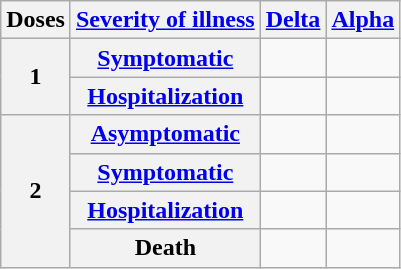<table class="wikitable">
<tr>
<th>Doses</th>
<th><a href='#'>Severity of illness</a></th>
<th><a href='#'>Delta</a></th>
<th><a href='#'>Alpha</a></th>
</tr>
<tr>
<th rowspan="2">1</th>
<th><a href='#'>Symptomatic</a></th>
<td></td>
<td></td>
</tr>
<tr>
<th><a href='#'>Hospitalization</a></th>
<td></td>
<td></td>
</tr>
<tr>
<th rowspan="4">2</th>
<th><a href='#'>Asymptomatic</a></th>
<td></td>
<td></td>
</tr>
<tr>
<th><a href='#'>Symptomatic</a></th>
<td></td>
<td></td>
</tr>
<tr>
<th><a href='#'>Hospitalization</a></th>
<td></td>
<td></td>
</tr>
<tr>
<th>Death</th>
<td></td>
<td></td>
</tr>
</table>
